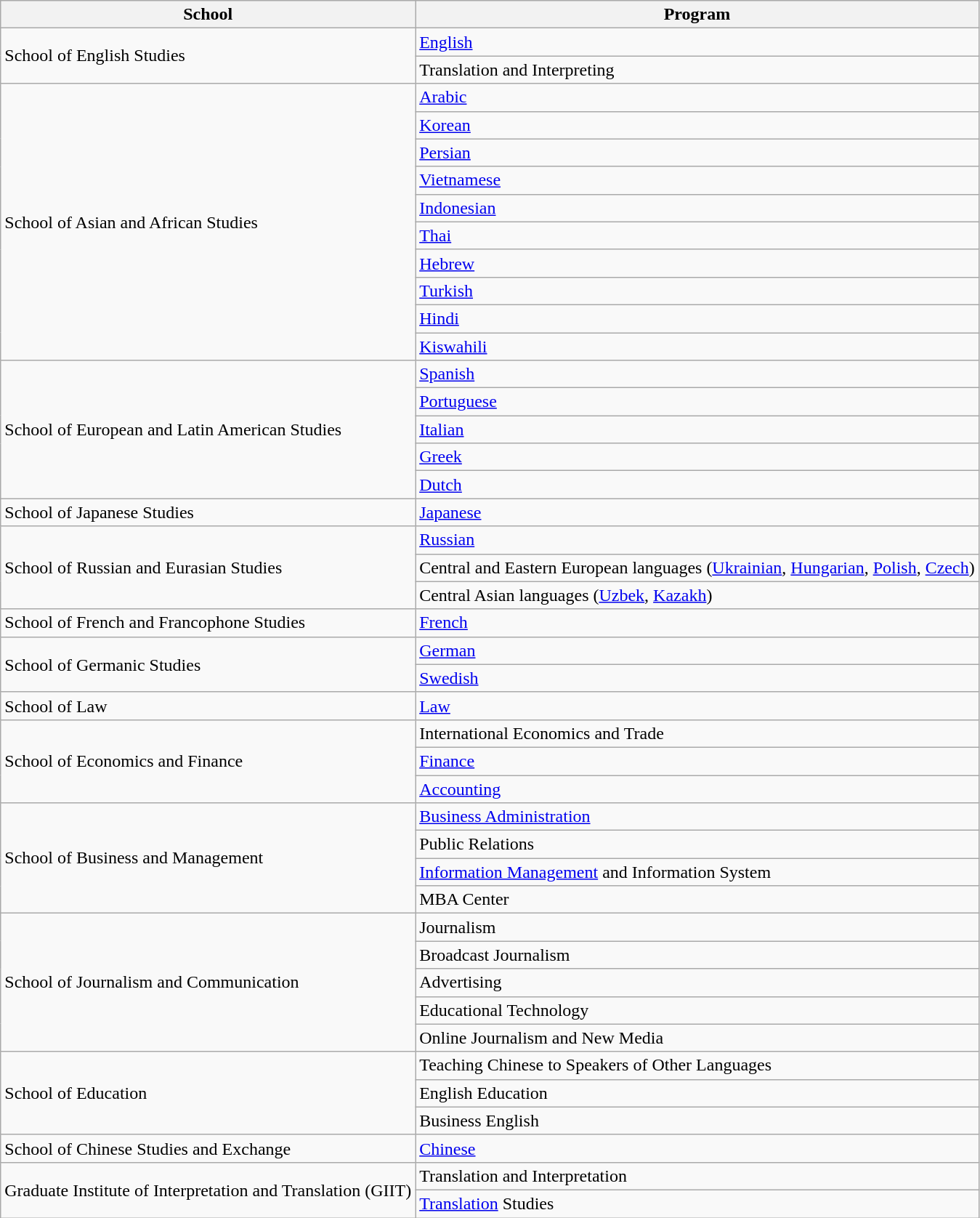<table class="wikitable">
<tr>
<th>School</th>
<th>Program</th>
</tr>
<tr>
<td rowspan="2">School of English Studies</td>
<td><a href='#'>English</a></td>
</tr>
<tr>
<td>Translation and Interpreting</td>
</tr>
<tr>
<td rowspan="10">School of Asian and African Studies</td>
<td><a href='#'>Arabic</a></td>
</tr>
<tr>
<td><a href='#'>Korean</a></td>
</tr>
<tr>
<td><a href='#'>Persian</a></td>
</tr>
<tr>
<td><a href='#'>Vietnamese</a></td>
</tr>
<tr>
<td><a href='#'>Indonesian</a></td>
</tr>
<tr>
<td><a href='#'>Thai</a></td>
</tr>
<tr>
<td><a href='#'>Hebrew</a></td>
</tr>
<tr>
<td><a href='#'>Turkish</a></td>
</tr>
<tr>
<td><a href='#'>Hindi</a></td>
</tr>
<tr>
<td><a href='#'>Kiswahili</a></td>
</tr>
<tr>
<td rowspan="5">School of European and Latin American Studies</td>
<td><a href='#'>Spanish</a></td>
</tr>
<tr>
<td><a href='#'>Portuguese</a></td>
</tr>
<tr>
<td><a href='#'>Italian</a></td>
</tr>
<tr>
<td><a href='#'>Greek</a></td>
</tr>
<tr>
<td><a href='#'>Dutch</a></td>
</tr>
<tr>
<td>School of Japanese Studies</td>
<td><a href='#'>Japanese</a></td>
</tr>
<tr>
<td rowspan="3">School of Russian and Eurasian Studies</td>
<td><a href='#'>Russian</a></td>
</tr>
<tr>
<td>Central and Eastern European languages (<a href='#'>Ukrainian</a>, <a href='#'>Hungarian</a>, <a href='#'>Polish</a>, <a href='#'>Czech</a>)</td>
</tr>
<tr>
<td>Central Asian languages (<a href='#'>Uzbek</a>, <a href='#'>Kazakh</a>)</td>
</tr>
<tr>
<td>School of French and Francophone Studies</td>
<td><a href='#'>French</a></td>
</tr>
<tr>
<td rowspan="2">School of Germanic Studies</td>
<td><a href='#'>German</a></td>
</tr>
<tr>
<td><a href='#'>Swedish</a></td>
</tr>
<tr>
<td>School of Law</td>
<td><a href='#'>Law</a></td>
</tr>
<tr>
<td rowspan="3">School of Economics and Finance</td>
<td>International Economics and Trade</td>
</tr>
<tr>
<td><a href='#'>Finance</a></td>
</tr>
<tr>
<td><a href='#'>Accounting</a></td>
</tr>
<tr>
<td rowspan="4">School of Business and Management</td>
<td><a href='#'>Business Administration</a></td>
</tr>
<tr>
<td>Public Relations</td>
</tr>
<tr>
<td><a href='#'>Information Management</a> and Information System</td>
</tr>
<tr>
<td>MBA Center</td>
</tr>
<tr>
<td rowspan="5">School of Journalism and Communication</td>
<td>Journalism</td>
</tr>
<tr>
<td>Broadcast Journalism</td>
</tr>
<tr>
<td>Advertising</td>
</tr>
<tr>
<td>Educational Technology</td>
</tr>
<tr>
<td>Online Journalism and New Media</td>
</tr>
<tr>
<td rowspan="3">School of Education</td>
<td>Teaching Chinese to Speakers of Other Languages</td>
</tr>
<tr>
<td>English Education</td>
</tr>
<tr>
<td>Business English</td>
</tr>
<tr>
<td>School of Chinese Studies and Exchange</td>
<td><a href='#'>Chinese</a></td>
</tr>
<tr>
<td rowspan="2">Graduate Institute of Interpretation and Translation (GIIT)</td>
<td>Translation and Interpretation</td>
</tr>
<tr>
<td><a href='#'>Translation</a> Studies</td>
</tr>
</table>
